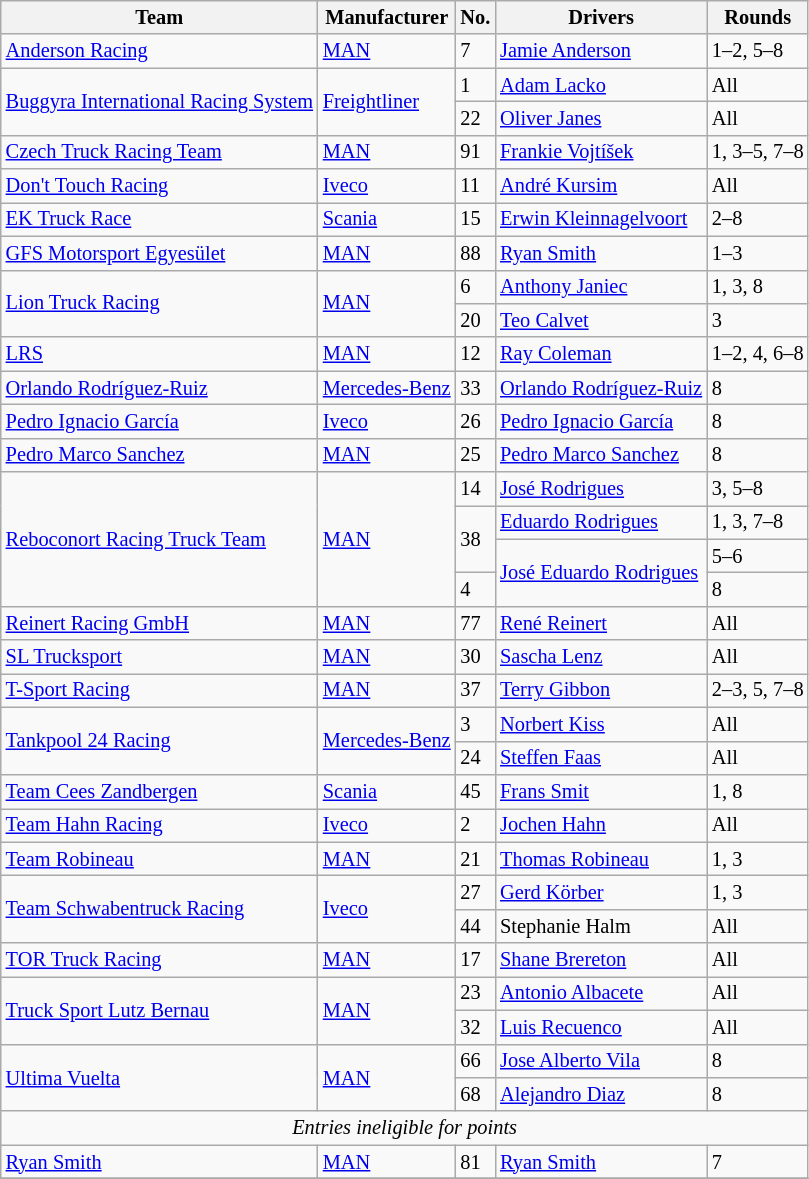<table class="wikitable" style="font-size: 85%">
<tr>
<th>Team</th>
<th>Manufacturer</th>
<th>No.</th>
<th>Drivers</th>
<th>Rounds</th>
</tr>
<tr>
<td> <a href='#'>Anderson Racing</a></td>
<td><a href='#'>MAN</a></td>
<td>7</td>
<td> <a href='#'>Jamie Anderson</a></td>
<td>1–2, 5–8</td>
</tr>
<tr>
<td rowspan="2"> <a href='#'>Buggyra International Racing System</a></td>
<td rowspan="2"><a href='#'>Freightliner</a></td>
<td>1</td>
<td> <a href='#'>Adam Lacko</a></td>
<td>All</td>
</tr>
<tr>
<td>22</td>
<td> <a href='#'>Oliver Janes</a></td>
<td>All</td>
</tr>
<tr>
<td> <a href='#'>Czech Truck Racing Team</a></td>
<td><a href='#'>MAN</a></td>
<td>91</td>
<td> <a href='#'>Frankie Vojtíšek</a></td>
<td>1, 3–5, 7–8</td>
</tr>
<tr>
<td> <a href='#'>Don't Touch Racing</a></td>
<td><a href='#'>Iveco</a></td>
<td>11</td>
<td> <a href='#'>André Kursim</a></td>
<td>All</td>
</tr>
<tr>
<td> <a href='#'>EK Truck Race</a></td>
<td><a href='#'>Scania</a></td>
<td>15</td>
<td> <a href='#'>Erwin Kleinnagelvoort</a></td>
<td>2–8</td>
</tr>
<tr>
<td> <a href='#'>GFS Motorsport Egyesület</a></td>
<td><a href='#'>MAN</a></td>
<td>88</td>
<td> <a href='#'>Ryan Smith</a></td>
<td>1–3</td>
</tr>
<tr>
<td rowspan="2"> <a href='#'>Lion Truck Racing</a></td>
<td rowspan="2"><a href='#'>MAN</a></td>
<td>6</td>
<td> <a href='#'>Anthony Janiec</a></td>
<td>1, 3, 8</td>
</tr>
<tr>
<td>20</td>
<td> <a href='#'>Teo Calvet</a></td>
<td>3</td>
</tr>
<tr>
<td> <a href='#'>LRS</a></td>
<td><a href='#'>MAN</a></td>
<td>12</td>
<td> <a href='#'>Ray Coleman</a></td>
<td>1–2, 4, 6–8</td>
</tr>
<tr>
<td> <a href='#'>Orlando Rodríguez-Ruiz</a></td>
<td><a href='#'>Mercedes-Benz</a></td>
<td>33</td>
<td> <a href='#'>Orlando Rodríguez-Ruiz</a></td>
<td>8</td>
</tr>
<tr>
<td> <a href='#'>Pedro Ignacio García</a></td>
<td><a href='#'>Iveco</a></td>
<td>26</td>
<td> <a href='#'>Pedro Ignacio García</a></td>
<td>8</td>
</tr>
<tr>
<td> <a href='#'>Pedro Marco Sanchez</a></td>
<td><a href='#'>MAN</a></td>
<td>25</td>
<td> <a href='#'>Pedro Marco Sanchez</a></td>
<td>8</td>
</tr>
<tr>
<td rowspan="4"> <a href='#'>Reboconort Racing Truck Team</a></td>
<td rowspan="4"><a href='#'>MAN</a></td>
<td>14</td>
<td> <a href='#'>José Rodrigues</a></td>
<td>3, 5–8</td>
</tr>
<tr>
<td rowspan="2">38</td>
<td> <a href='#'>Eduardo Rodrigues</a></td>
<td>1, 3, 7–8</td>
</tr>
<tr>
<td rowspan="2"> <a href='#'>José Eduardo Rodrigues</a></td>
<td>5–6</td>
</tr>
<tr>
<td>4</td>
<td>8</td>
</tr>
<tr>
<td> <a href='#'>Reinert Racing GmbH</a></td>
<td><a href='#'>MAN</a></td>
<td>77</td>
<td> <a href='#'>René Reinert</a></td>
<td>All</td>
</tr>
<tr>
<td> <a href='#'>SL Trucksport</a></td>
<td><a href='#'>MAN</a></td>
<td>30</td>
<td> <a href='#'>Sascha Lenz</a></td>
<td>All</td>
</tr>
<tr>
<td> <a href='#'>T-Sport Racing</a></td>
<td><a href='#'>MAN</a></td>
<td>37</td>
<td> <a href='#'>Terry Gibbon</a></td>
<td>2–3, 5, 7–8</td>
</tr>
<tr>
<td rowspan="2"> <a href='#'>Tankpool 24 Racing</a></td>
<td rowspan="2"><a href='#'>Mercedes-Benz</a></td>
<td>3</td>
<td> <a href='#'>Norbert Kiss</a></td>
<td>All</td>
</tr>
<tr>
<td>24</td>
<td> <a href='#'>Steffen Faas</a></td>
<td>All</td>
</tr>
<tr>
<td> <a href='#'>Team Cees Zandbergen</a></td>
<td><a href='#'>Scania</a></td>
<td>45</td>
<td> <a href='#'>Frans Smit</a></td>
<td>1, 8</td>
</tr>
<tr>
<td> <a href='#'>Team Hahn Racing</a></td>
<td><a href='#'>Iveco</a></td>
<td>2</td>
<td> <a href='#'>Jochen Hahn</a></td>
<td>All</td>
</tr>
<tr>
<td> <a href='#'>Team Robineau</a></td>
<td><a href='#'>MAN</a></td>
<td>21</td>
<td> <a href='#'>Thomas Robineau</a></td>
<td>1, 3</td>
</tr>
<tr>
<td rowspan="2"> <a href='#'>Team Schwabentruck Racing</a></td>
<td rowspan="2"><a href='#'>Iveco</a></td>
<td>27</td>
<td> <a href='#'>Gerd Körber</a></td>
<td>1, 3</td>
</tr>
<tr>
<td>44</td>
<td> Stephanie Halm</td>
<td>All</td>
</tr>
<tr>
<td> <a href='#'>TOR Truck Racing</a></td>
<td><a href='#'>MAN</a></td>
<td>17</td>
<td> <a href='#'>Shane Brereton</a></td>
<td>All</td>
</tr>
<tr>
<td rowspan="2"> <a href='#'>Truck Sport Lutz Bernau</a></td>
<td rowspan="2"><a href='#'>MAN</a></td>
<td>23</td>
<td> <a href='#'>Antonio Albacete</a></td>
<td>All</td>
</tr>
<tr>
<td>32</td>
<td> <a href='#'>Luis Recuenco</a></td>
<td>All</td>
</tr>
<tr>
<td rowspan="2"> <a href='#'>Ultima Vuelta</a></td>
<td rowspan="2"><a href='#'>MAN</a></td>
<td>66</td>
<td> <a href='#'>Jose Alberto Vila</a></td>
<td>8</td>
</tr>
<tr>
<td>68</td>
<td> <a href='#'>Alejandro Diaz</a></td>
<td>8</td>
</tr>
<tr>
<td align=center colspan=5><em>Entries ineligible for points</em></td>
</tr>
<tr>
<td> <a href='#'>Ryan Smith</a></td>
<td><a href='#'>MAN</a></td>
<td>81</td>
<td> <a href='#'>Ryan Smith</a></td>
<td>7</td>
</tr>
<tr>
</tr>
</table>
